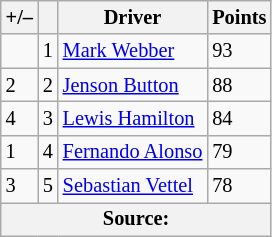<table class="wikitable" style="font-size: 85%;">
<tr>
<th scope="col">+/–</th>
<th scope="col"></th>
<th scope="col">Driver</th>
<th scope="col">Points</th>
</tr>
<tr>
<td></td>
<td align="center">1</td>
<td> <a href='#'>Mark Webber</a></td>
<td>93</td>
</tr>
<tr>
<td> 2</td>
<td align="center">2</td>
<td> <a href='#'>Jenson Button</a></td>
<td>88</td>
</tr>
<tr>
<td> 4</td>
<td align="center">3</td>
<td> <a href='#'>Lewis Hamilton</a></td>
<td>84</td>
</tr>
<tr>
<td> 1</td>
<td align="center">4</td>
<td> <a href='#'>Fernando Alonso</a></td>
<td>79</td>
</tr>
<tr>
<td> 3</td>
<td align="center">5</td>
<td> <a href='#'>Sebastian Vettel</a></td>
<td>78</td>
</tr>
<tr>
<th colspan=4>Source:</th>
</tr>
</table>
